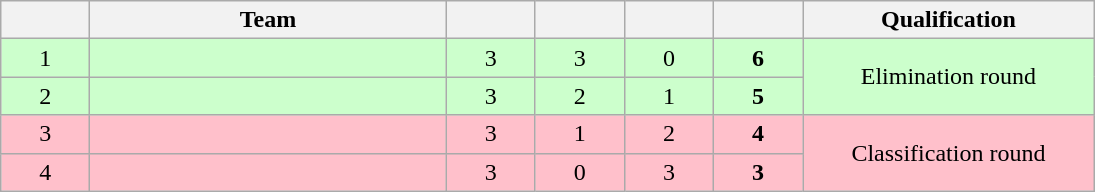<table class=wikitable style="text-align:center" width=730>
<tr>
<th width=5.5%></th>
<th width=22%>Team</th>
<th width=5.5%></th>
<th width=5.5%></th>
<th width=5.5%></th>
<th width=5.5%></th>
<th width=18%>Qualification</th>
</tr>
<tr bgcolor=ccffcc>
<td>1</td>
<td style="text-align:left"></td>
<td>3</td>
<td>3</td>
<td>0</td>
<td><strong>6</strong></td>
<td rowspan=2>Elimination round</td>
</tr>
<tr bgcolor=ccffcc>
<td>2</td>
<td style="text-align:left"></td>
<td>3</td>
<td>2</td>
<td>1</td>
<td><strong>5</strong></td>
</tr>
<tr bgcolor=pink>
<td>3</td>
<td style="text-align:left"></td>
<td>3</td>
<td>1</td>
<td>2</td>
<td><strong>4</strong></td>
<td rowspan=2>Classification round</td>
</tr>
<tr bgcolor=pink>
<td>4</td>
<td style="text-align:left"></td>
<td>3</td>
<td>0</td>
<td>3</td>
<td><strong>3</strong></td>
</tr>
</table>
